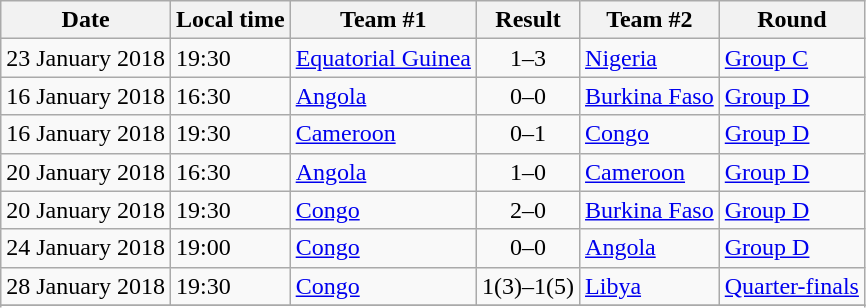<table class="wikitable sortable" style="text-align:left;">
<tr>
<th>Date</th>
<th>Local time</th>
<th>Team #1</th>
<th>Result</th>
<th>Team #2</th>
<th>Round</th>
</tr>
<tr>
<td>23 January 2018</td>
<td>19:30</td>
<td> <a href='#'>Equatorial Guinea</a></td>
<td style="text-align:center;">1–3</td>
<td> <a href='#'>Nigeria</a></td>
<td><a href='#'>Group C</a></td>
</tr>
<tr>
<td>16 January 2018</td>
<td>16:30</td>
<td> <a href='#'>Angola</a></td>
<td style="text-align:center;">0–0</td>
<td> <a href='#'>Burkina Faso</a></td>
<td><a href='#'>Group D</a></td>
</tr>
<tr>
<td>16 January 2018</td>
<td>19:30</td>
<td> <a href='#'>Cameroon</a></td>
<td style="text-align:center;">0–1</td>
<td> <a href='#'>Congo</a></td>
<td><a href='#'>Group D</a></td>
</tr>
<tr>
<td>20 January 2018</td>
<td>16:30</td>
<td> <a href='#'>Angola</a></td>
<td style="text-align:center;">1–0</td>
<td> <a href='#'>Cameroon</a></td>
<td><a href='#'>Group D</a></td>
</tr>
<tr>
<td>20 January 2018</td>
<td>19:30</td>
<td> <a href='#'>Congo</a></td>
<td style="text-align:center;">2–0</td>
<td> <a href='#'>Burkina Faso</a></td>
<td><a href='#'>Group D</a></td>
</tr>
<tr>
<td>24 January 2018</td>
<td>19:00</td>
<td> <a href='#'>Congo</a></td>
<td style="text-align:center;">0–0</td>
<td> <a href='#'>Angola</a></td>
<td><a href='#'>Group D</a></td>
</tr>
<tr>
<td>28 January 2018</td>
<td>19:30</td>
<td> <a href='#'>Congo</a></td>
<td style="text-align:center;">1(3)–1(5)</td>
<td> <a href='#'>Libya</a></td>
<td><a href='#'>Quarter-finals</a></td>
</tr>
<tr>
</tr>
<tr style="background:#CD7F32">
</tr>
</table>
